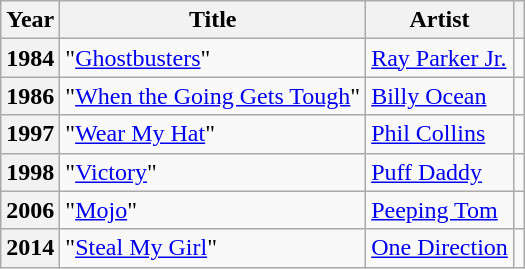<table class="wikitable sortable plainrowheaders">
<tr>
<th scope="col">Year</th>
<th scope="col">Title</th>
<th scope="col">Artist</th>
<th scope="col" class="unsortable"></th>
</tr>
<tr>
<th scope="row">1984</th>
<td>"<a href='#'>Ghostbusters</a>"</td>
<td><a href='#'>Ray Parker Jr.</a></td>
<td></td>
</tr>
<tr>
<th scope="row">1986</th>
<td>"<a href='#'>When the Going Gets Tough</a>"</td>
<td><a href='#'>Billy Ocean</a></td>
<td></td>
</tr>
<tr>
<th scope="row">1997</th>
<td>"<a href='#'>Wear My Hat</a>"</td>
<td><a href='#'>Phil Collins</a></td>
<td></td>
</tr>
<tr>
<th scope="row">1998</th>
<td>"<a href='#'>Victory</a>"</td>
<td><a href='#'>Puff Daddy</a></td>
<td></td>
</tr>
<tr>
<th scope="row">2006</th>
<td>"<a href='#'>Mojo</a>"</td>
<td><a href='#'>Peeping Tom</a></td>
<td></td>
</tr>
<tr>
<th scope="row">2014</th>
<td>"<a href='#'>Steal My Girl</a>"</td>
<td><a href='#'>One Direction</a></td>
<td></td>
</tr>
</table>
